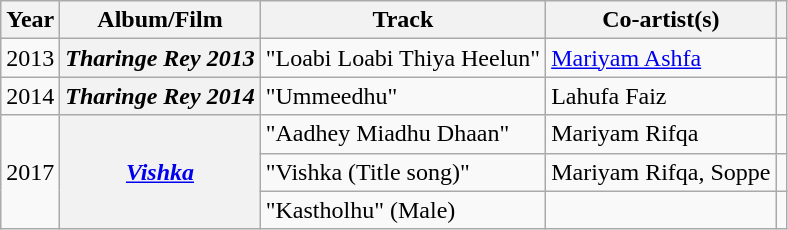<table class="wikitable plainrowheaders">
<tr>
<th>Year</th>
<th>Album/Film</th>
<th>Track</th>
<th>Co-artist(s)</th>
<th class="unsortable"></th>
</tr>
<tr>
<td>2013</td>
<th scope="row"><em>Tharinge Rey 2013</em></th>
<td>"Loabi Loabi Thiya Heelun"</td>
<td><a href='#'>Mariyam Ashfa</a></td>
<td></td>
</tr>
<tr>
<td>2014</td>
<th scope="row"><em>Tharinge Rey 2014</em></th>
<td>"Ummeedhu"</td>
<td>Lahufa Faiz</td>
<td></td>
</tr>
<tr>
<td rowspan="3">2017</td>
<th rowspan="3" scope="row"><em><a href='#'>Vishka</a></em></th>
<td>"Aadhey Miadhu Dhaan"</td>
<td>Mariyam Rifqa</td>
<td></td>
</tr>
<tr>
<td>"Vishka (Title song)"</td>
<td>Mariyam Rifqa, Soppe</td>
<td></td>
</tr>
<tr>
<td>"Kastholhu" (Male)</td>
<td></td>
<td></td>
</tr>
</table>
